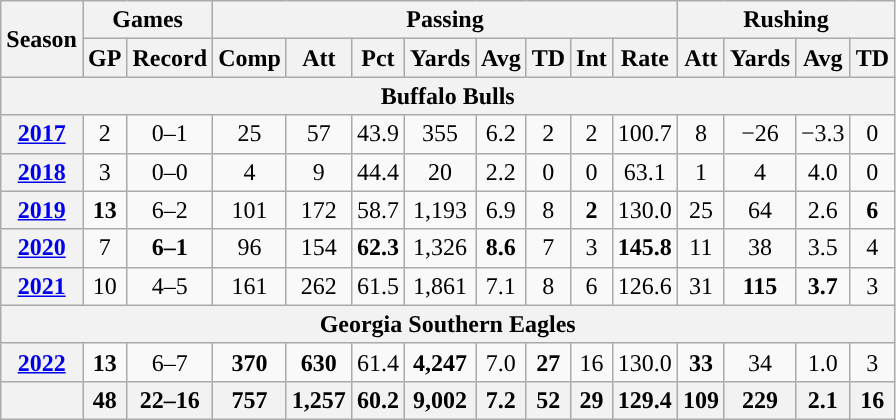<table class="wikitable" style="text-align:center;">
<tr>
<th rowspan="2">Season</th>
<th colspan="2">Games</th>
<th colspan="8">Passing</th>
<th colspan="4">Rushing</th>
</tr>
<tr>
<th>GP</th>
<th>Record</th>
<th>Comp</th>
<th>Att</th>
<th>Pct</th>
<th>Yards</th>
<th>Avg</th>
<th>TD</th>
<th>Int</th>
<th>Rate</th>
<th>Att</th>
<th>Yards</th>
<th>Avg</th>
<th>TD</th>
</tr>
<tr>
<th colspan="16">Buffalo Bulls</th>
</tr>
<tr>
<th><a href='#'>2017</a></th>
<td>2</td>
<td>0–1</td>
<td>25</td>
<td>57</td>
<td>43.9</td>
<td>355</td>
<td>6.2</td>
<td>2</td>
<td>2</td>
<td>100.7</td>
<td>8</td>
<td>−26</td>
<td>−3.3</td>
<td>0</td>
</tr>
<tr>
<th><a href='#'>2018</a></th>
<td>3</td>
<td>0–0</td>
<td>4</td>
<td>9</td>
<td>44.4</td>
<td>20</td>
<td>2.2</td>
<td>0</td>
<td>0</td>
<td>63.1</td>
<td>1</td>
<td>4</td>
<td>4.0</td>
<td>0</td>
</tr>
<tr>
<th><a href='#'>2019</a></th>
<td><strong>13</strong></td>
<td>6–2</td>
<td>101</td>
<td>172</td>
<td>58.7</td>
<td>1,193</td>
<td>6.9</td>
<td>8</td>
<td><strong>2</strong></td>
<td>130.0</td>
<td>25</td>
<td>64</td>
<td>2.6</td>
<td><strong>6</strong></td>
</tr>
<tr>
<th><a href='#'>2020</a></th>
<td>7</td>
<td><strong>6–1</strong></td>
<td>96</td>
<td>154</td>
<td><strong>62.3</strong></td>
<td>1,326</td>
<td><strong>8.6</strong></td>
<td>7</td>
<td>3</td>
<td><strong>145.8</strong></td>
<td>11</td>
<td>38</td>
<td>3.5</td>
<td>4</td>
</tr>
<tr>
<th><a href='#'>2021</a></th>
<td>10</td>
<td>4–5</td>
<td>161</td>
<td>262</td>
<td>61.5</td>
<td>1,861</td>
<td>7.1</td>
<td>8</td>
<td>6</td>
<td>126.6</td>
<td>31</td>
<td><strong>115</strong></td>
<td><strong>3.7</strong></td>
<td>3</td>
</tr>
<tr>
<th colspan="16">Georgia Southern Eagles</th>
</tr>
<tr>
<th><a href='#'>2022</a></th>
<td><strong>13</strong></td>
<td>6–7</td>
<td><strong>370</strong></td>
<td><strong>630</strong></td>
<td>61.4</td>
<td><strong>4,247</strong></td>
<td>7.0</td>
<td><strong>27</strong></td>
<td>16</td>
<td>130.0</td>
<td><strong>33</strong></td>
<td>34</td>
<td>1.0</td>
<td>3</td>
</tr>
<tr>
<th></th>
<th>48</th>
<th>22–16</th>
<th>757</th>
<th>1,257</th>
<th>60.2</th>
<th>9,002</th>
<th>7.2</th>
<th>52</th>
<th>29</th>
<th>129.4</th>
<th>109</th>
<th>229</th>
<th>2.1</th>
<th>16</th>
</tr>
</table>
